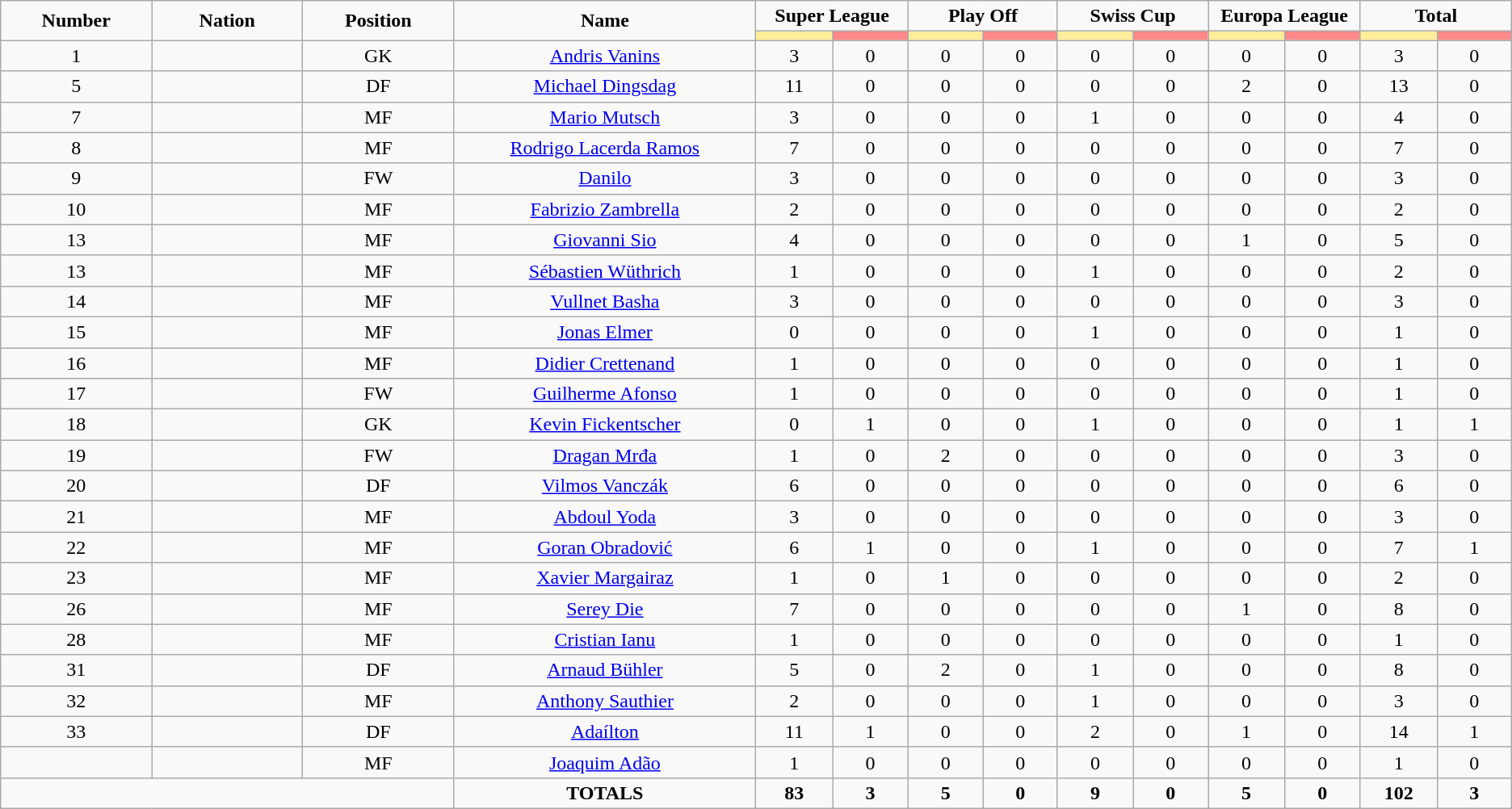<table class="wikitable" style="font-size: 100%; text-align: center;">
<tr>
<td rowspan="2" width="10%" align="center"><strong>Number</strong></td>
<td rowspan="2" width="10%" align="center"><strong>Nation</strong></td>
<td rowspan="2" width="10%" align="center"><strong>Position</strong></td>
<td rowspan="2" width="20%" align="center"><strong>Name</strong></td>
<td colspan="2" align="center"><strong>Super League</strong></td>
<td colspan="2" align="center"><strong>Play Off</strong></td>
<td colspan="2" align="center"><strong>Swiss Cup</strong></td>
<td colspan="2" align="center"><strong>Europa League</strong></td>
<td colspan="2" align="center"><strong>Total</strong></td>
</tr>
<tr>
<th width=60 style="background: #FFEE99"></th>
<th width=60 style="background: #FF8888"></th>
<th width=60 style="background: #FFEE99"></th>
<th width=60 style="background: #FF8888"></th>
<th width=60 style="background: #FFEE99"></th>
<th width=60 style="background: #FF8888"></th>
<th width=60 style="background: #FFEE99"></th>
<th width=60 style="background: #FF8888"></th>
<th width=60 style="background: #FFEE99"></th>
<th width=60 style="background: #FF8888"></th>
</tr>
<tr>
<td>1</td>
<td></td>
<td>GK</td>
<td><a href='#'>Andris Vanins</a></td>
<td>3</td>
<td>0</td>
<td>0</td>
<td>0</td>
<td>0</td>
<td>0</td>
<td>0</td>
<td>0</td>
<td>3</td>
<td>0</td>
</tr>
<tr>
<td>5</td>
<td></td>
<td>DF</td>
<td><a href='#'>Michael Dingsdag</a></td>
<td>11</td>
<td>0</td>
<td>0</td>
<td>0</td>
<td>0</td>
<td>0</td>
<td>2</td>
<td>0</td>
<td>13</td>
<td>0</td>
</tr>
<tr>
<td>7</td>
<td></td>
<td>MF</td>
<td><a href='#'>Mario Mutsch</a></td>
<td>3</td>
<td>0</td>
<td>0</td>
<td>0</td>
<td>1</td>
<td>0</td>
<td>0</td>
<td>0</td>
<td>4</td>
<td>0</td>
</tr>
<tr>
<td>8</td>
<td></td>
<td>MF</td>
<td><a href='#'>Rodrigo Lacerda Ramos</a></td>
<td>7</td>
<td>0</td>
<td>0</td>
<td>0</td>
<td>0</td>
<td>0</td>
<td>0</td>
<td>0</td>
<td>7</td>
<td>0</td>
</tr>
<tr>
<td>9</td>
<td></td>
<td>FW</td>
<td><a href='#'>Danilo</a></td>
<td>3</td>
<td>0</td>
<td>0</td>
<td>0</td>
<td>0</td>
<td>0</td>
<td>0</td>
<td>0</td>
<td>3</td>
<td>0</td>
</tr>
<tr>
<td>10</td>
<td></td>
<td>MF</td>
<td><a href='#'>Fabrizio Zambrella</a></td>
<td>2</td>
<td>0</td>
<td>0</td>
<td>0</td>
<td>0</td>
<td>0</td>
<td>0</td>
<td>0</td>
<td>2</td>
<td>0</td>
</tr>
<tr>
<td>13</td>
<td></td>
<td>MF</td>
<td><a href='#'>Giovanni Sio</a></td>
<td>4</td>
<td>0</td>
<td>0</td>
<td>0</td>
<td>0</td>
<td>0</td>
<td>1</td>
<td>0</td>
<td>5</td>
<td>0</td>
</tr>
<tr>
<td>13</td>
<td></td>
<td>MF</td>
<td><a href='#'>Sébastien Wüthrich</a></td>
<td>1</td>
<td>0</td>
<td>0</td>
<td>0</td>
<td>1</td>
<td>0</td>
<td>0</td>
<td>0</td>
<td>2</td>
<td>0</td>
</tr>
<tr>
<td>14</td>
<td></td>
<td>MF</td>
<td><a href='#'>Vullnet Basha</a></td>
<td>3</td>
<td>0</td>
<td>0</td>
<td>0</td>
<td>0</td>
<td>0</td>
<td>0</td>
<td>0</td>
<td>3</td>
<td>0</td>
</tr>
<tr>
<td>15</td>
<td></td>
<td>MF</td>
<td><a href='#'>Jonas Elmer</a></td>
<td>0</td>
<td>0</td>
<td>0</td>
<td>0</td>
<td>1</td>
<td>0</td>
<td>0</td>
<td>0</td>
<td>1</td>
<td>0</td>
</tr>
<tr>
<td>16</td>
<td></td>
<td>MF</td>
<td><a href='#'>Didier Crettenand</a></td>
<td>1</td>
<td>0</td>
<td>0</td>
<td>0</td>
<td>0</td>
<td>0</td>
<td>0</td>
<td>0</td>
<td>1</td>
<td>0</td>
</tr>
<tr>
<td>17</td>
<td></td>
<td>FW</td>
<td><a href='#'>Guilherme Afonso</a></td>
<td>1</td>
<td>0</td>
<td>0</td>
<td>0</td>
<td>0</td>
<td>0</td>
<td>0</td>
<td>0</td>
<td>1</td>
<td>0</td>
</tr>
<tr>
<td>18</td>
<td></td>
<td>GK</td>
<td><a href='#'>Kevin Fickentscher</a></td>
<td>0</td>
<td>1</td>
<td>0</td>
<td>0</td>
<td>1</td>
<td>0</td>
<td>0</td>
<td>0</td>
<td>1</td>
<td>1</td>
</tr>
<tr>
<td>19</td>
<td></td>
<td>FW</td>
<td><a href='#'>Dragan Mrđa</a></td>
<td>1</td>
<td>0</td>
<td>2</td>
<td>0</td>
<td>0</td>
<td>0</td>
<td>0</td>
<td>0</td>
<td>3</td>
<td>0</td>
</tr>
<tr>
<td>20</td>
<td></td>
<td>DF</td>
<td><a href='#'>Vilmos Vanczák</a></td>
<td>6</td>
<td>0</td>
<td>0</td>
<td>0</td>
<td>0</td>
<td>0</td>
<td>0</td>
<td>0</td>
<td>6</td>
<td>0</td>
</tr>
<tr>
<td>21</td>
<td></td>
<td>MF</td>
<td><a href='#'>Abdoul Yoda</a></td>
<td>3</td>
<td>0</td>
<td>0</td>
<td>0</td>
<td>0</td>
<td>0</td>
<td>0</td>
<td>0</td>
<td>3</td>
<td>0</td>
</tr>
<tr>
<td>22</td>
<td></td>
<td>MF</td>
<td><a href='#'>Goran Obradović</a></td>
<td>6</td>
<td>1</td>
<td>0</td>
<td>0</td>
<td>1</td>
<td>0</td>
<td>0</td>
<td>0</td>
<td>7</td>
<td>1</td>
</tr>
<tr>
<td>23</td>
<td></td>
<td>MF</td>
<td><a href='#'>Xavier Margairaz</a></td>
<td>1</td>
<td>0</td>
<td>1</td>
<td>0</td>
<td>0</td>
<td>0</td>
<td>0</td>
<td>0</td>
<td>2</td>
<td>0</td>
</tr>
<tr>
<td>26</td>
<td></td>
<td>MF</td>
<td><a href='#'>Serey Die</a></td>
<td>7</td>
<td>0</td>
<td>0</td>
<td>0</td>
<td>0</td>
<td>0</td>
<td>1</td>
<td>0</td>
<td>8</td>
<td>0</td>
</tr>
<tr>
<td>28</td>
<td></td>
<td>MF</td>
<td><a href='#'>Cristian Ianu</a></td>
<td>1</td>
<td>0</td>
<td>0</td>
<td>0</td>
<td>0</td>
<td>0</td>
<td>0</td>
<td>0</td>
<td>1</td>
<td>0</td>
</tr>
<tr>
<td>31</td>
<td></td>
<td>DF</td>
<td><a href='#'>Arnaud Bühler</a></td>
<td>5</td>
<td>0</td>
<td>2</td>
<td>0</td>
<td>1</td>
<td>0</td>
<td>0</td>
<td>0</td>
<td>8</td>
<td>0</td>
</tr>
<tr>
<td>32</td>
<td></td>
<td>MF</td>
<td><a href='#'>Anthony Sauthier</a></td>
<td>2</td>
<td>0</td>
<td>0</td>
<td>0</td>
<td>1</td>
<td>0</td>
<td>0</td>
<td>0</td>
<td>3</td>
<td>0</td>
</tr>
<tr>
<td>33</td>
<td></td>
<td>DF</td>
<td><a href='#'>Adaílton</a></td>
<td>11</td>
<td>1</td>
<td>0</td>
<td>0</td>
<td>2</td>
<td>0</td>
<td>1</td>
<td>0</td>
<td>14</td>
<td>1</td>
</tr>
<tr>
<td></td>
<td></td>
<td>MF</td>
<td><a href='#'>Joaquim Adão</a></td>
<td>1</td>
<td>0</td>
<td>0</td>
<td>0</td>
<td>0</td>
<td>0</td>
<td>0</td>
<td>0</td>
<td>1</td>
<td>0</td>
</tr>
<tr>
<td colspan="3"></td>
<td><strong>TOTALS</strong></td>
<td><strong>83</strong></td>
<td><strong>3</strong></td>
<td><strong>5</strong></td>
<td><strong>0</strong></td>
<td><strong>9</strong></td>
<td><strong>0</strong></td>
<td><strong>5</strong></td>
<td><strong>0</strong></td>
<td><strong>102</strong></td>
<td><strong>3</strong></td>
</tr>
</table>
